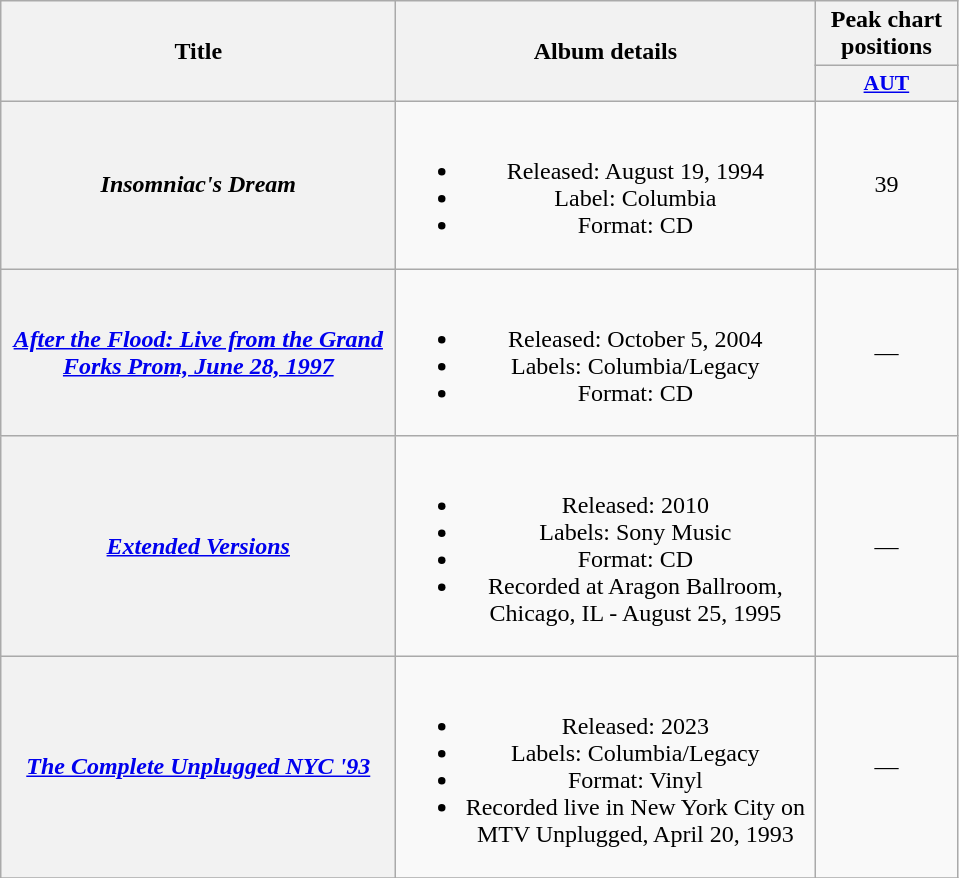<table class="wikitable plainrowheaders" style="text-align:center;">
<tr>
<th scope="col" rowspan="2" style="width:16em;">Title</th>
<th scope="col" rowspan="2" style="width:17em;">Album details</th>
<th scope="col" colspan="5" style="width:5.5em;">Peak chart positions</th>
</tr>
<tr>
<th style="width:3em; font-size:90%;"><a href='#'>AUT</a><br></th>
</tr>
<tr>
<th scope="row"><em>Insomniac's Dream</em></th>
<td><br><ul><li>Released: August 19, 1994</li><li>Label: Columbia</li><li>Format: CD</li></ul></td>
<td>39</td>
</tr>
<tr>
<th scope="row"><em><a href='#'>After the Flood: Live from the Grand Forks Prom, June 28, 1997</a></em></th>
<td><br><ul><li>Released: October 5, 2004</li><li>Labels: Columbia/Legacy</li><li>Format: CD</li></ul></td>
<td>—</td>
</tr>
<tr>
<th scope="row"><em><a href='#'>Extended Versions</a></em></th>
<td><br><ul><li>Released: 2010</li><li>Labels: Sony Music</li><li>Format: CD</li><li>Recorded at Aragon Ballroom, Chicago, IL - August 25, 1995</li></ul></td>
<td>—</td>
</tr>
<tr>
<th scope="row"><em><a href='#'>The Complete Unplugged NYC '93</a></em></th>
<td><br><ul><li>Released: 2023</li><li>Labels: Columbia/Legacy</li><li>Format: Vinyl</li><li>Recorded live in New York City on MTV Unplugged, April 20, 1993</li></ul></td>
<td>—</td>
</tr>
<tr>
</tr>
</table>
